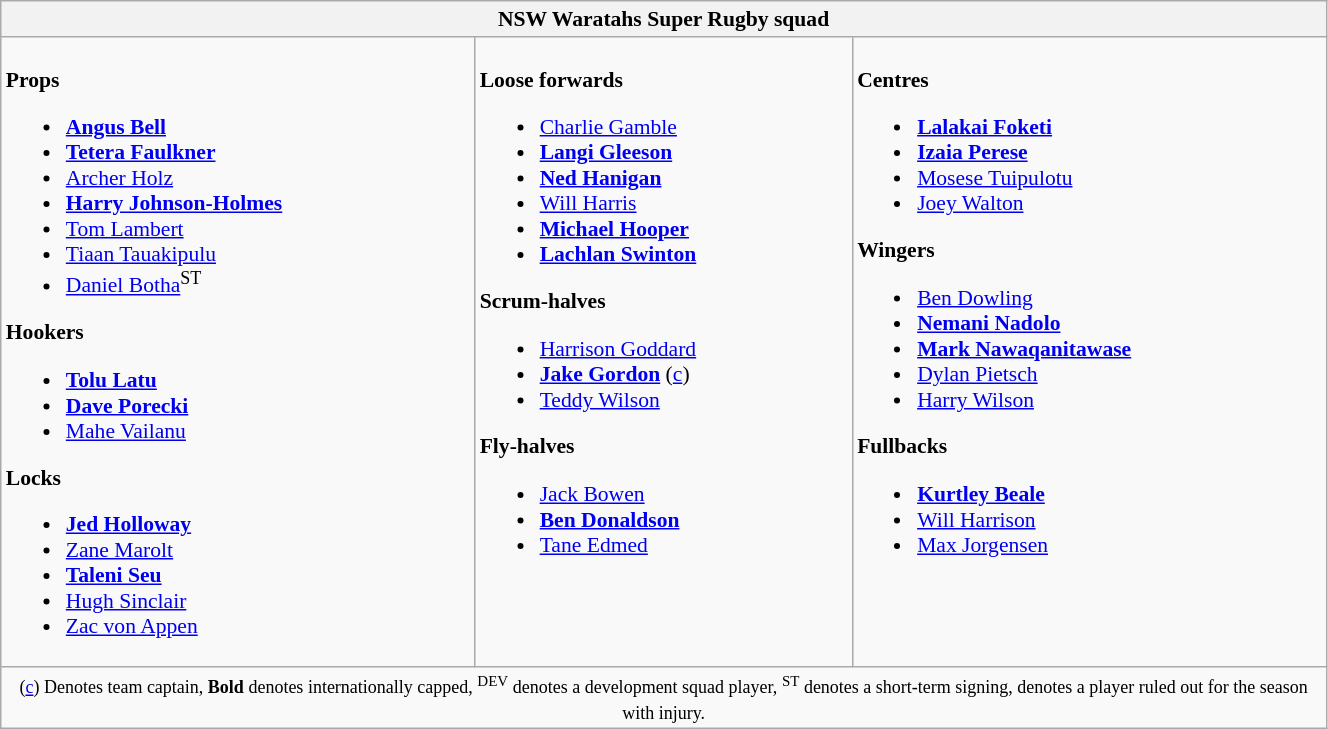<table class="wikitable" style="text-align:left; font-size:90%; width:70%">
<tr>
<th colspan="100%">NSW Waratahs Super Rugby squad</th>
</tr>
<tr valign="top">
<td><br><strong>Props</strong><ul><li> <strong><a href='#'>Angus Bell</a></strong></li><li> <strong><a href='#'>Tetera Faulkner</a></strong></li><li> <a href='#'>Archer Holz</a></li><li> <strong><a href='#'>Harry Johnson-Holmes</a></strong></li><li> <a href='#'>Tom Lambert</a></li><li> <a href='#'>Tiaan Tauakipulu</a></li><li> <a href='#'>Daniel Botha</a><sup>ST</sup></li></ul><strong>Hookers</strong><ul><li> <strong><a href='#'>Tolu Latu</a></strong></li><li> <strong><a href='#'>Dave Porecki</a></strong></li><li> <a href='#'>Mahe Vailanu</a></li></ul><strong>Locks</strong><ul><li> <strong><a href='#'>Jed Holloway</a></strong></li><li> <a href='#'>Zane Marolt</a></li><li> <strong><a href='#'>Taleni Seu</a></strong></li><li> <a href='#'>Hugh Sinclair</a></li><li> <a href='#'>Zac von Appen</a></li></ul></td>
<td><br><strong>Loose forwards</strong><ul><li> <a href='#'>Charlie Gamble</a></li><li> <strong><a href='#'>Langi Gleeson</a></strong></li><li> <strong><a href='#'>Ned Hanigan</a></strong></li><li> <a href='#'>Will Harris</a></li><li> <strong><a href='#'>Michael Hooper</a></strong></li><li> <strong><a href='#'>Lachlan Swinton</a></strong></li></ul><strong>Scrum-halves</strong><ul><li> <a href='#'>Harrison Goddard</a></li><li> <strong><a href='#'>Jake Gordon</a></strong> (<a href='#'>c</a>)</li><li> <a href='#'>Teddy Wilson</a></li></ul><strong>Fly-halves</strong><ul><li> <a href='#'>Jack Bowen</a></li><li> <strong><a href='#'>Ben Donaldson</a></strong></li><li> <a href='#'>Tane Edmed</a></li></ul></td>
<td><br><strong>Centres</strong><ul><li> <strong><a href='#'>Lalakai Foketi</a></strong></li><li> <strong><a href='#'>Izaia Perese</a></strong></li><li> <a href='#'>Mosese Tuipulotu</a></li><li> <a href='#'>Joey Walton</a></li></ul><strong>Wingers</strong><ul><li> <a href='#'>Ben Dowling</a></li><li> <strong><a href='#'>Nemani Nadolo</a></strong></li><li> <strong><a href='#'>Mark Nawaqanitawase</a></strong></li><li> <a href='#'>Dylan Pietsch</a></li><li> <a href='#'>Harry Wilson</a></li></ul><strong>Fullbacks</strong><ul><li> <strong><a href='#'>Kurtley Beale</a></strong></li><li> <a href='#'>Will Harrison</a></li><li> <a href='#'>Max Jorgensen</a></li></ul></td>
</tr>
<tr>
<td colspan="100%" style="text-align:center;"><small>(<a href='#'>c</a>) Denotes team captain, <strong>Bold</strong> denotes internationally capped, <sup>DEV</sup> denotes a development squad player, <sup>ST</sup> denotes a short-term signing,  denotes a player ruled out for the season with injury.</small></td>
</tr>
</table>
